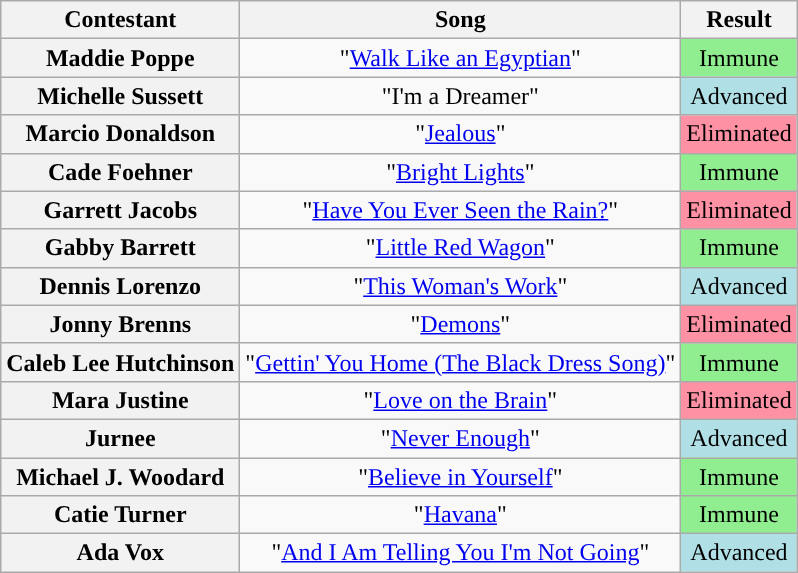<table class="wikitable" style="text-align:center">
<tr>
<th scope="col">Contestant</th>
<th scope="col">Song</th>
<th scope="col">Result</th>
</tr>
<tr>
<th scope="row">Maddie Poppe</th>
<td>"<a href='#'>Walk Like an Egyptian</a>"</td>
<td style="background:lightgreen;">Immune</td>
</tr>
<tr>
<th scope="row">Michelle Sussett</th>
<td>"I'm a Dreamer"</td>
<td style="background:#B0E0E6;">Advanced</td>
</tr>
<tr>
<th scope="row">Marcio Donaldson</th>
<td>"<a href='#'>Jealous</a>"</td>
<td style="background:#FF91A4;">Eliminated</td>
</tr>
<tr>
<th scope="row">Cade Foehner</th>
<td>"<a href='#'>Bright Lights</a>"</td>
<td style="background:lightgreen;">Immune</td>
</tr>
<tr>
<th scope="row">Garrett Jacobs</th>
<td>"<a href='#'>Have You Ever Seen the Rain?</a>"</td>
<td style="background:#FF91A4;">Eliminated</td>
</tr>
<tr>
<th scope="row">Gabby Barrett</th>
<td>"<a href='#'>Little Red Wagon</a>"</td>
<td style="background:lightgreen;">Immune</td>
</tr>
<tr>
<th scope="row">Dennis Lorenzo</th>
<td>"<a href='#'>This Woman's Work</a>"</td>
<td style="background:#B0E0E6;">Advanced</td>
</tr>
<tr>
<th scope="row">Jonny Brenns</th>
<td>"<a href='#'>Demons</a>"</td>
<td style="background:#FF91A4;">Eliminated</td>
</tr>
<tr>
<th scope="row">Caleb Lee Hutchinson</th>
<td>"<a href='#'>Gettin' You Home (The Black Dress Song)</a>"</td>
<td style="background:lightgreen;">Immune</td>
</tr>
<tr>
<th scope="row">Mara Justine</th>
<td>"<a href='#'>Love on the Brain</a>"</td>
<td style="background:#FF91A4;">Eliminated</td>
</tr>
<tr>
<th scope="row">Jurnee</th>
<td>"<a href='#'>Never Enough</a>"</td>
<td style="background:#B0E0E6;">Advanced</td>
</tr>
<tr>
<th scope="row">Michael J. Woodard</th>
<td>"<a href='#'>Believe in Yourself</a>"</td>
<td style="background:lightgreen;">Immune</td>
</tr>
<tr>
<th scope="row">Catie Turner</th>
<td>"<a href='#'>Havana</a>"</td>
<td style="background:lightgreen;">Immune</td>
</tr>
<tr>
<th scope="row">Ada Vox</th>
<td>"<a href='#'>And I Am Telling You I'm Not Going</a>"</td>
<td style="background:#B0E0E6;">Advanced</td>
</tr>
</table>
